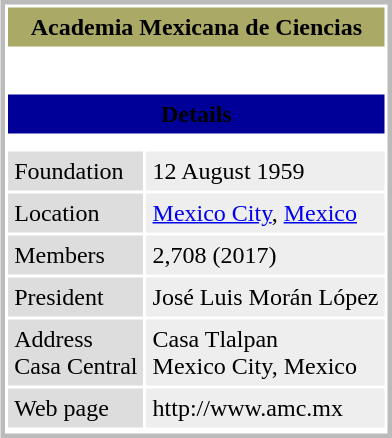<table border="0" cellpadding="4" cellspacing="2" align="right" style="margin:1em; border: 3px solid #bbbbbb">
<tr>
<th colspan="2" align=center bgcolor="#aaaa66"><span><strong>Academia Mexicana de Ciencias</strong></span></th>
</tr>
<tr>
<td colspan="2" align="center"></td>
</tr>
<tr>
<td colspan="2" align=center></td>
</tr>
<tr>
<td colspan="2" align=center></td>
</tr>
<tr>
<th colspan="2" align=center bgcolor="#000099"><span><strong>Details</strong></span></th>
</tr>
<tr>
<td colspan="2" align=center></td>
</tr>
<tr>
<td bgcolor="#dddddd">Foundation</td>
<td bgcolor="#eeeeee">12 August 1959</td>
</tr>
<tr>
<td bgcolor="#dddddd">Location</td>
<td bgcolor="#eeeeee"><a href='#'>Mexico City</a>, <a href='#'>Mexico</a></td>
</tr>
<tr>
<td bgcolor="#dddddd">Members</td>
<td bgcolor="#eeeeee">2,708 (2017)</td>
</tr>
<tr>
<td bgcolor="#dddddd">President</td>
<td bgcolor="#eeeeee">José Luis Morán López</td>
</tr>
<tr>
<td bgcolor="#dddddd">Address<br>Casa Central</td>
<td bgcolor="#eeeeee">Casa Tlalpan<br>Mexico City, Mexico</td>
</tr>
<tr>
<td bgcolor="#dddddd">Web page</td>
<td bgcolor="#eeeeee">http://www.amc.mx</td>
</tr>
<tr>
</tr>
</table>
